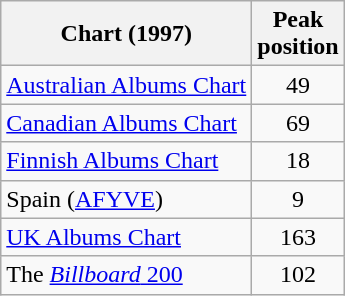<table class="wikitable">
<tr>
<th>Chart (1997)</th>
<th>Peak<br>position</th>
</tr>
<tr>
<td><a href='#'>Australian Albums Chart</a></td>
<td align="center">49</td>
</tr>
<tr>
<td align="left"><a href='#'>Canadian Albums Chart</a></td>
<td style="text-align:center;">69</td>
</tr>
<tr>
<td><a href='#'>Finnish Albums Chart</a></td>
<td align="center">18</td>
</tr>
<tr>
<td>Spain (<a href='#'>AFYVE</a>)</td>
<td align="center">9</td>
</tr>
<tr>
<td><a href='#'>UK Albums Chart</a></td>
<td align="center">163</td>
</tr>
<tr>
<td>The <a href='#'><em>Billboard</em> 200</a></td>
<td align="center">102</td>
</tr>
</table>
